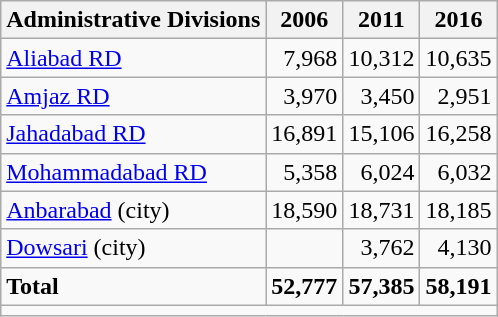<table class="wikitable">
<tr>
<th>Administrative Divisions</th>
<th>2006</th>
<th>2011</th>
<th>2016</th>
</tr>
<tr>
<td><a href='#'>Aliabad RD</a></td>
<td style="text-align: right;">7,968</td>
<td style="text-align: right;">10,312</td>
<td style="text-align: right;">10,635</td>
</tr>
<tr>
<td><a href='#'>Amjaz RD</a></td>
<td style="text-align: right;">3,970</td>
<td style="text-align: right;">3,450</td>
<td style="text-align: right;">2,951</td>
</tr>
<tr>
<td><a href='#'>Jahadabad RD</a></td>
<td style="text-align: right;">16,891</td>
<td style="text-align: right;">15,106</td>
<td style="text-align: right;">16,258</td>
</tr>
<tr>
<td><a href='#'>Mohammadabad RD</a></td>
<td style="text-align: right;">5,358</td>
<td style="text-align: right;">6,024</td>
<td style="text-align: right;">6,032</td>
</tr>
<tr>
<td><a href='#'>Anbarabad</a> (city)</td>
<td style="text-align: right;">18,590</td>
<td style="text-align: right;">18,731</td>
<td style="text-align: right;">18,185</td>
</tr>
<tr>
<td><a href='#'>Dowsari</a> (city)</td>
<td style="text-align: right;"></td>
<td style="text-align: right;">3,762</td>
<td style="text-align: right;">4,130</td>
</tr>
<tr>
<td><strong>Total</strong></td>
<td style="text-align: right;"><strong>52,777</strong></td>
<td style="text-align: right;"><strong>57,385</strong></td>
<td style="text-align: right;"><strong>58,191</strong></td>
</tr>
<tr>
<td colspan=4></td>
</tr>
</table>
